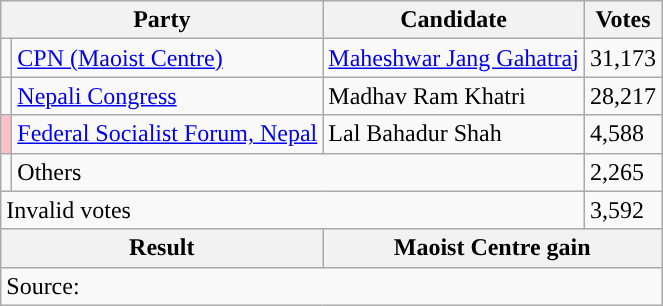<table class="wikitable">
<tr>
<th colspan="2">Party</th>
<th>Candidate</th>
<th>Votes</th>
</tr>
<tr>
<td style="background-color:"></td>
<td><a href='#'>CPN (Maoist Centre)</a></td>
<td><a href='#'>Maheshwar Jang Gahatraj</a></td>
<td>31,173</td>
</tr>
<tr>
<td style="background-color:"></td>
<td><a href='#'>Nepali Congress</a></td>
<td>Madhav Ram Khatri</td>
<td>28,217</td>
</tr>
<tr>
<td style="background-color:pink"></td>
<td><a href='#'>Federal Socialist Forum, Nepal</a></td>
<td>Lal Bahadur Shah</td>
<td>4,588</td>
</tr>
<tr>
<td></td>
<td colspan="2">Others</td>
<td>2,265</td>
</tr>
<tr>
<td colspan="3">Invalid votes</td>
<td>3,592</td>
</tr>
<tr>
<th colspan="2">Result</th>
<th colspan="2">Maoist Centre gain</th>
</tr>
<tr>
<td colspan="4">Source: </td>
</tr>
</table>
